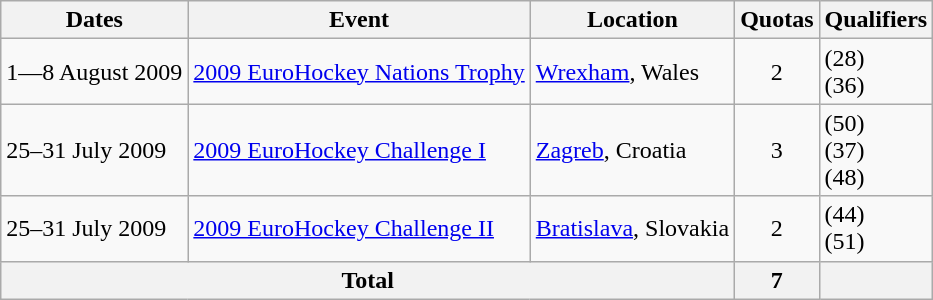<table class=wikitable>
<tr>
<th>Dates</th>
<th>Event</th>
<th>Location</th>
<th>Quotas</th>
<th>Qualifiers</th>
</tr>
<tr>
<td>1—8 August 2009</td>
<td><a href='#'>2009 EuroHockey Nations Trophy</a></td>
<td><a href='#'>Wrexham</a>, Wales</td>
<td align=center>2</td>
<td> (28)<br> (36)</td>
</tr>
<tr>
<td>25–31 July 2009</td>
<td><a href='#'>2009 EuroHockey Challenge I</a></td>
<td><a href='#'>Zagreb</a>, Croatia</td>
<td align=center>3</td>
<td> (50)<br> (37)<br> (48)</td>
</tr>
<tr>
<td>25–31 July 2009</td>
<td><a href='#'>2009 EuroHockey Challenge II</a></td>
<td><a href='#'>Bratislava</a>, Slovakia</td>
<td align=center>2</td>
<td> (44)<br> (51)</td>
</tr>
<tr>
<th colspan="3">Total</th>
<th>7</th>
<th></th>
</tr>
</table>
